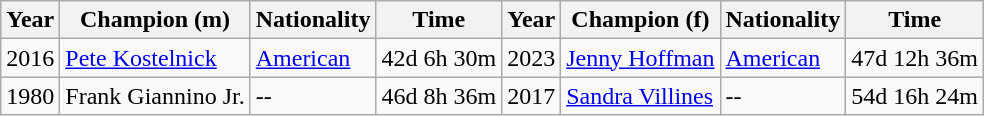<table class="wikitable sortable">
<tr>
<th>Year</th>
<th>Champion (m)</th>
<th>Nationality</th>
<th>Time</th>
<th>Year</th>
<th>Champion (f)</th>
<th>Nationality</th>
<th>Time</th>
</tr>
<tr>
<td>2016</td>
<td><a href='#'>Pete Kostelnick</a></td>
<td><a href='#'>American</a></td>
<td>42d 6h 30m</td>
<td>2023</td>
<td><a href='#'>Jenny Hoffman</a></td>
<td><a href='#'>American</a></td>
<td>47d 12h 36m</td>
</tr>
<tr>
<td>1980</td>
<td>Frank Giannino Jr.</td>
<td>--</td>
<td>46d 8h 36m</td>
<td>2017</td>
<td><a href='#'>Sandra Villines</a></td>
<td>--</td>
<td>54d 16h 24m</td>
</tr>
</table>
